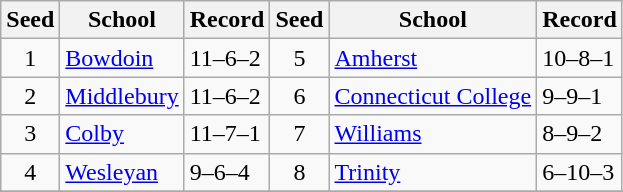<table class="wikitable">
<tr>
<th>Seed</th>
<th>School</th>
<th>Record</th>
<th>Seed</th>
<th>School</th>
<th>Record</th>
</tr>
<tr>
<td align=center>1</td>
<td><a href='#'>Bowdoin</a></td>
<td>11–6–2</td>
<td align=center>5</td>
<td><a href='#'>Amherst</a></td>
<td>10–8–1</td>
</tr>
<tr>
<td align=center>2</td>
<td><a href='#'>Middlebury</a></td>
<td>11–6–2</td>
<td align=center>6</td>
<td><a href='#'>Connecticut College</a></td>
<td>9–9–1</td>
</tr>
<tr>
<td align=center>3</td>
<td><a href='#'>Colby</a></td>
<td>11–7–1</td>
<td align=center>7</td>
<td><a href='#'>Williams</a></td>
<td>8–9–2</td>
</tr>
<tr>
<td align=center>4</td>
<td><a href='#'>Wesleyan</a></td>
<td>9–6–4</td>
<td align=center>8</td>
<td><a href='#'>Trinity</a></td>
<td>6–10–3</td>
</tr>
<tr>
</tr>
</table>
